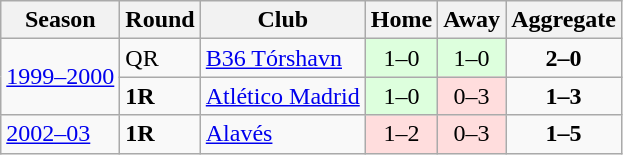<table class="wikitable">
<tr>
<th>Season</th>
<th>Round</th>
<th>Club</th>
<th>Home</th>
<th>Away</th>
<th>Aggregate</th>
</tr>
<tr>
<td rowspan="2"><a href='#'>1999–2000</a></td>
<td>QR</td>
<td> <a href='#'>B36 Tórshavn</a></td>
<td style="text-align:center; background:#dfd;">1–0</td>
<td style="text-align:center; background:#dfd;">1–0</td>
<td style="text-align:center;"><strong>2–0</strong></td>
</tr>
<tr>
<td><strong>1R</strong></td>
<td> <a href='#'>Atlético Madrid</a></td>
<td style="text-align:center; background:#dfd;">1–0</td>
<td style="text-align:center; background:#fdd;">0–3</td>
<td style="text-align:center;"><strong>1–3</strong></td>
</tr>
<tr>
<td><a href='#'>2002–03</a></td>
<td><strong>1R</strong></td>
<td> <a href='#'>Alavés</a></td>
<td style="text-align:center; background:#fdd;">1–2</td>
<td style="text-align:center; background:#fdd;">0–3</td>
<td style="text-align:center;"><strong>1–5</strong></td>
</tr>
</table>
